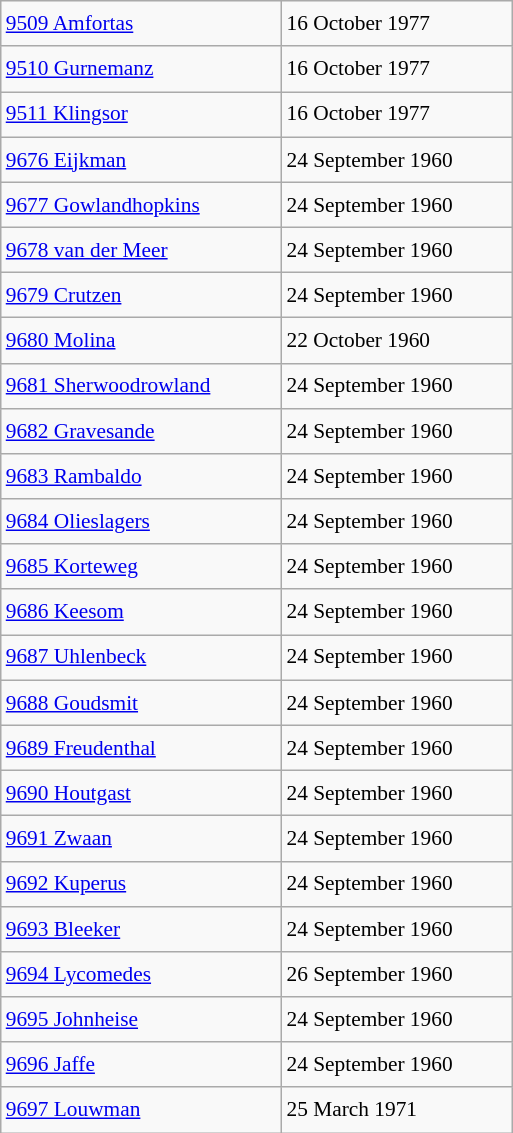<table class="wikitable" style="font-size: 89%; float: left; width: 24em; margin-right: 1em; line-height: 1.65em">
<tr>
<td><a href='#'>9509 Amfortas</a></td>
<td>16 October 1977</td>
</tr>
<tr>
<td><a href='#'>9510 Gurnemanz</a></td>
<td>16 October 1977</td>
</tr>
<tr>
<td><a href='#'>9511 Klingsor</a></td>
<td>16 October 1977</td>
</tr>
<tr>
<td><a href='#'>9676 Eijkman</a></td>
<td>24 September 1960</td>
</tr>
<tr>
<td><a href='#'>9677 Gowlandhopkins</a></td>
<td>24 September 1960</td>
</tr>
<tr>
<td><a href='#'>9678 van der Meer</a></td>
<td>24 September 1960</td>
</tr>
<tr>
<td><a href='#'>9679 Crutzen</a></td>
<td>24 September 1960</td>
</tr>
<tr>
<td><a href='#'>9680 Molina</a></td>
<td>22 October 1960</td>
</tr>
<tr>
<td><a href='#'>9681 Sherwoodrowland</a></td>
<td>24 September 1960</td>
</tr>
<tr>
<td><a href='#'>9682 Gravesande</a></td>
<td>24 September 1960</td>
</tr>
<tr>
<td><a href='#'>9683 Rambaldo</a></td>
<td>24 September 1960</td>
</tr>
<tr>
<td><a href='#'>9684 Olieslagers</a></td>
<td>24 September 1960</td>
</tr>
<tr>
<td><a href='#'>9685 Korteweg</a></td>
<td>24 September 1960</td>
</tr>
<tr>
<td><a href='#'>9686 Keesom</a></td>
<td>24 September 1960</td>
</tr>
<tr>
<td><a href='#'>9687 Uhlenbeck</a></td>
<td>24 September 1960</td>
</tr>
<tr>
<td><a href='#'>9688 Goudsmit</a></td>
<td>24 September 1960</td>
</tr>
<tr>
<td><a href='#'>9689 Freudenthal</a></td>
<td>24 September 1960</td>
</tr>
<tr>
<td><a href='#'>9690 Houtgast</a></td>
<td>24 September 1960</td>
</tr>
<tr>
<td><a href='#'>9691 Zwaan</a></td>
<td>24 September 1960</td>
</tr>
<tr>
<td><a href='#'>9692 Kuperus</a></td>
<td>24 September 1960</td>
</tr>
<tr>
<td><a href='#'>9693 Bleeker</a></td>
<td>24 September 1960</td>
</tr>
<tr>
<td><a href='#'>9694 Lycomedes</a></td>
<td>26 September 1960</td>
</tr>
<tr>
<td><a href='#'>9695 Johnheise</a></td>
<td>24 September 1960</td>
</tr>
<tr>
<td><a href='#'>9696 Jaffe</a></td>
<td>24 September 1960</td>
</tr>
<tr>
<td><a href='#'>9697 Louwman</a></td>
<td>25 March 1971</td>
</tr>
</table>
